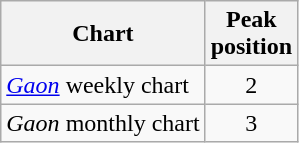<table class="wikitable sortable">
<tr>
<th>Chart</th>
<th>Peak<br>position</th>
</tr>
<tr>
<td><em><a href='#'>Gaon</a></em> weekly chart</td>
<td align="center">2</td>
</tr>
<tr>
<td><em>Gaon</em> monthly chart</td>
<td align="center">3</td>
</tr>
</table>
